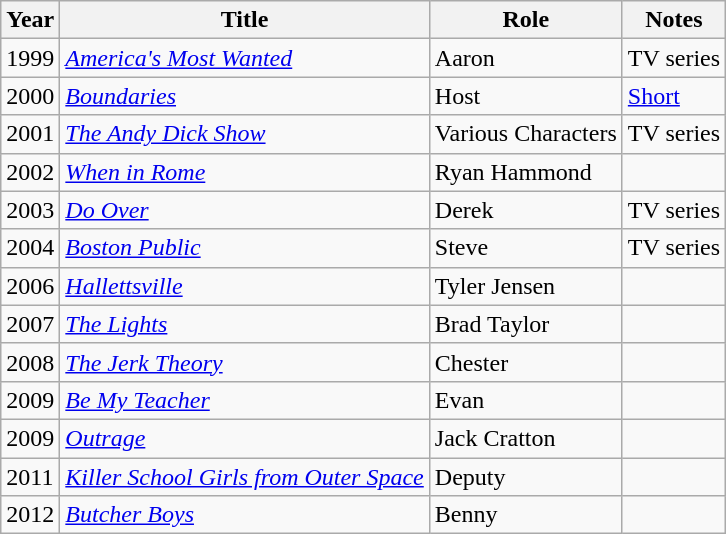<table class="wikitable">
<tr>
<th>Year</th>
<th>Title</th>
<th>Role</th>
<th>Notes</th>
</tr>
<tr>
<td>1999</td>
<td><em><a href='#'>America's Most Wanted</a></em></td>
<td>Aaron</td>
<td>TV series</td>
</tr>
<tr>
<td>2000</td>
<td><em><a href='#'>Boundaries</a></em></td>
<td>Host</td>
<td><a href='#'>Short</a></td>
</tr>
<tr>
<td>2001</td>
<td><em><a href='#'>The Andy Dick Show</a></em></td>
<td>Various Characters</td>
<td>TV series</td>
</tr>
<tr>
<td>2002</td>
<td><em><a href='#'>When in Rome</a></em></td>
<td>Ryan Hammond</td>
<td></td>
</tr>
<tr>
<td>2003</td>
<td><em><a href='#'>Do Over</a></em></td>
<td>Derek</td>
<td>TV series</td>
</tr>
<tr>
<td>2004</td>
<td><em><a href='#'>Boston Public</a></em></td>
<td>Steve</td>
<td>TV series</td>
</tr>
<tr>
<td>2006</td>
<td><em><a href='#'>Hallettsville</a></em></td>
<td>Tyler Jensen</td>
<td></td>
</tr>
<tr>
<td>2007</td>
<td><em><a href='#'>The Lights</a></em></td>
<td>Brad Taylor</td>
<td></td>
</tr>
<tr>
<td>2008</td>
<td><em><a href='#'>The Jerk Theory</a></em></td>
<td>Chester</td>
<td></td>
</tr>
<tr>
<td>2009</td>
<td><em><a href='#'>Be My Teacher</a></em></td>
<td>Evan</td>
<td></td>
</tr>
<tr>
<td>2009</td>
<td><em><a href='#'>Outrage</a></em></td>
<td>Jack Cratton</td>
<td></td>
</tr>
<tr>
<td>2011</td>
<td><em><a href='#'>Killer School Girls from Outer Space</a></em></td>
<td>Deputy</td>
<td></td>
</tr>
<tr>
<td>2012</td>
<td><em><a href='#'>Butcher Boys</a></em></td>
<td>Benny</td>
<td></td>
</tr>
</table>
